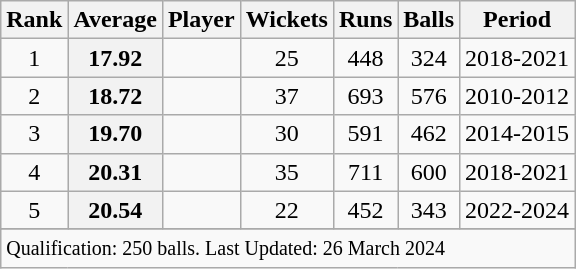<table class="wikitable">
<tr>
<th>Rank</th>
<th>Average</th>
<th>Player</th>
<th>Wickets</th>
<th>Runs</th>
<th>Balls</th>
<th>Period</th>
</tr>
<tr>
<td align=center>1</td>
<th scope=row style=text-align:center;>17.92</th>
<td></td>
<td align=center>25</td>
<td align=center>448</td>
<td align=center>324</td>
<td>2018-2021</td>
</tr>
<tr>
<td align=center>2</td>
<th scope=row style=text-align:center;>18.72</th>
<td></td>
<td align=center>37</td>
<td align=center>693</td>
<td align=center>576</td>
<td>2010-2012</td>
</tr>
<tr>
<td align=center>3</td>
<th scope=row style=text-align:center;>19.70</th>
<td></td>
<td align=center>30</td>
<td align=center>591</td>
<td align=center>462</td>
<td>2014-2015</td>
</tr>
<tr>
<td align=center>4</td>
<th scope=row style=text-align:center;>20.31</th>
<td></td>
<td align=center>35</td>
<td align=center>711</td>
<td align=center>600</td>
<td>2018-2021</td>
</tr>
<tr>
<td align=center>5</td>
<th scope=row style=text-align:center;>20.54</th>
<td></td>
<td align=center>22</td>
<td align=center>452</td>
<td align=center>343</td>
<td>2022-2024</td>
</tr>
<tr>
</tr>
<tr class=sortbottom>
<td colspan=7><small>Qualification: 250 balls. Last Updated: 26 March 2024</small></td>
</tr>
</table>
